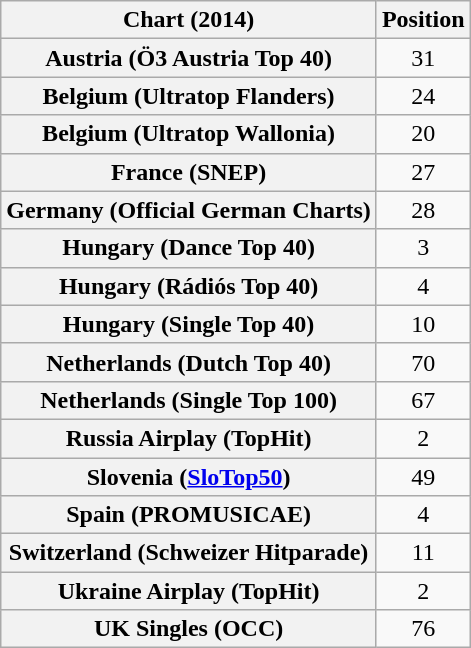<table class="wikitable sortable plainrowheaders" style="text-align:center;">
<tr>
<th scope="col">Chart (2014)</th>
<th scope="col">Position</th>
</tr>
<tr>
<th scope="row">Austria (Ö3 Austria Top 40)</th>
<td style="text-align:center;">31</td>
</tr>
<tr>
<th scope="row">Belgium (Ultratop Flanders)</th>
<td style="text-align:center;">24</td>
</tr>
<tr>
<th scope="row">Belgium (Ultratop Wallonia)</th>
<td style="text-align:center;">20</td>
</tr>
<tr>
<th scope="row">France (SNEP)</th>
<td style="text-align:center;">27</td>
</tr>
<tr>
<th scope="row">Germany (Official German Charts)</th>
<td style="text-align:center;">28</td>
</tr>
<tr>
<th scope="row">Hungary (Dance Top 40)</th>
<td style="text-align:center;">3</td>
</tr>
<tr>
<th scope="row">Hungary (Rádiós Top 40)</th>
<td style="text-align:center;">4</td>
</tr>
<tr>
<th scope="row">Hungary (Single Top 40)</th>
<td style="text-align:center;">10</td>
</tr>
<tr>
<th scope="row">Netherlands (Dutch Top 40)</th>
<td style="text-align:center;">70</td>
</tr>
<tr>
<th scope="row">Netherlands (Single Top 100)</th>
<td style="text-align:center;">67</td>
</tr>
<tr>
<th scope="row">Russia Airplay (TopHit)</th>
<td style="text-align:center;">2</td>
</tr>
<tr>
<th scope="row">Slovenia (<a href='#'>SloTop50</a>)</th>
<td align=center>49</td>
</tr>
<tr>
<th scope="row">Spain (PROMUSICAE)</th>
<td>4</td>
</tr>
<tr>
<th scope="row">Switzerland (Schweizer Hitparade)</th>
<td style="text-align:center;">11</td>
</tr>
<tr>
<th scope="row">Ukraine Airplay (TopHit)</th>
<td style="text-align:center;">2</td>
</tr>
<tr>
<th scope="row">UK Singles (OCC)</th>
<td style="text-align:center;">76</td>
</tr>
</table>
